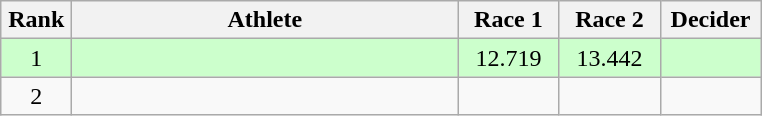<table class=wikitable style="text-align:center">
<tr>
<th width=40>Rank</th>
<th width=250>Athlete</th>
<th width=60>Race 1</th>
<th width=60>Race 2</th>
<th width=60>Decider</th>
</tr>
<tr bgcolor=ccffcc>
<td>1</td>
<td align=left></td>
<td>12.719</td>
<td>13.442</td>
<td></td>
</tr>
<tr>
<td>2</td>
<td align=left></td>
<td></td>
<td></td>
<td></td>
</tr>
</table>
